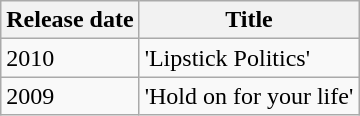<table class="wikitable">
<tr>
<th>Release date</th>
<th>Title</th>
</tr>
<tr>
<td>2010</td>
<td>'Lipstick Politics'</td>
</tr>
<tr>
<td>2009</td>
<td>'Hold on for your life'</td>
</tr>
</table>
